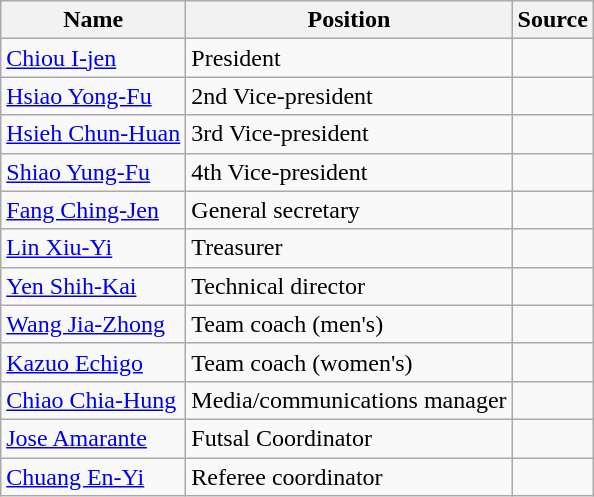<table class="wikitable">
<tr>
<th>Name</th>
<th>Position</th>
<th>Source</th>
</tr>
<tr>
<td> <a href='#'>Chiou I-jen</a></td>
<td>President</td>
<td></td>
</tr>
<tr>
<td> <a href='#'>Hsiao Yong-Fu</a></td>
<td>2nd Vice-president</td>
<td></td>
</tr>
<tr>
<td> <a href='#'>Hsieh Chun-Huan</a></td>
<td>3rd Vice-president</td>
<td></td>
</tr>
<tr>
<td> <a href='#'>Shiao Yung-Fu</a></td>
<td>4th Vice-president</td>
<td></td>
</tr>
<tr>
<td> <a href='#'>Fang Ching-Jen</a></td>
<td>General secretary</td>
<td></td>
</tr>
<tr>
<td> <a href='#'>Lin Xiu-Yi</a></td>
<td>Treasurer</td>
<td></td>
</tr>
<tr>
<td> <a href='#'>Yen Shih-Kai</a></td>
<td>Technical director</td>
<td></td>
</tr>
<tr>
<td> <a href='#'>Wang Jia-Zhong</a></td>
<td>Team coach (men's)</td>
<td></td>
</tr>
<tr>
<td> <a href='#'>Kazuo Echigo</a></td>
<td>Team coach (women's)</td>
<td></td>
</tr>
<tr>
<td> <a href='#'>Chiao Chia-Hung</a></td>
<td>Media/communications manager</td>
<td></td>
</tr>
<tr>
<td> <a href='#'>Jose Amarante</a></td>
<td>Futsal Coordinator</td>
<td></td>
</tr>
<tr>
<td> <a href='#'>Chuang En-Yi</a></td>
<td>Referee coordinator</td>
<td></td>
</tr>
</table>
